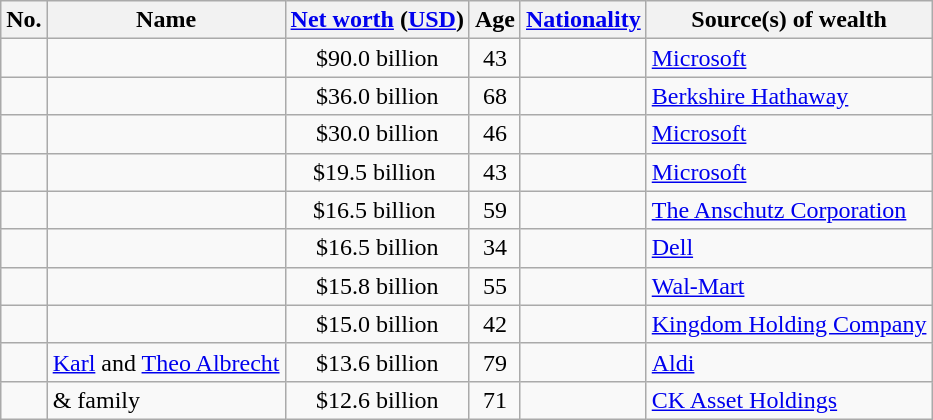<table class="wikitable sortable">
<tr>
<th>No.</th>
<th>Name</th>
<th><a href='#'>Net worth</a> (<a href='#'>USD</a>)</th>
<th>Age</th>
<th><a href='#'>Nationality</a></th>
<th>Source(s) of wealth</th>
</tr>
<tr>
<td style="text-align:center;"> </td>
<td></td>
<td style="text-align:center;">$90.0 billion </td>
<td style="text-align:center;">43</td>
<td></td>
<td><a href='#'>Microsoft</a></td>
</tr>
<tr>
<td style="text-align:center;"> </td>
<td></td>
<td style="text-align:center;">$36.0 billion </td>
<td style="text-align:center;">68</td>
<td></td>
<td><a href='#'>Berkshire Hathaway</a></td>
</tr>
<tr>
<td style="text-align:center;"> </td>
<td></td>
<td style="text-align:center;">$30.0 billion </td>
<td style="text-align:center;">46</td>
<td></td>
<td><a href='#'>Microsoft</a></td>
</tr>
<tr>
<td style="text-align:center;"> </td>
<td></td>
<td style="text-align:center;">$19.5 billion </td>
<td style="text-align:center;">43</td>
<td></td>
<td><a href='#'>Microsoft</a></td>
</tr>
<tr>
<td style="text-align:center;"> </td>
<td></td>
<td style="text-align:center;">$16.5 billion </td>
<td style="text-align:center;">59</td>
<td></td>
<td><a href='#'>The Anschutz Corporation</a></td>
</tr>
<tr>
<td style="text-align:center;"> </td>
<td></td>
<td style="text-align:center;">$16.5 billion </td>
<td style="text-align:center;">34</td>
<td></td>
<td><a href='#'>Dell</a></td>
</tr>
<tr>
<td style="text-align:center;"> </td>
<td></td>
<td style="text-align:center;">$15.8 billion</td>
<td style="text-align:center;">55</td>
<td></td>
<td><a href='#'>Wal-Mart</a></td>
</tr>
<tr>
<td style="text-align:center;"> </td>
<td></td>
<td style="text-align:center;">$15.0 billion </td>
<td style="text-align:center;">42</td>
<td></td>
<td><a href='#'>Kingdom Holding Company</a></td>
</tr>
<tr>
<td style="text-align:center;"> </td>
<td><a href='#'>Karl</a> and <a href='#'>Theo Albrecht</a></td>
<td style="text-align:center;">$13.6 billion </td>
<td style="text-align:center;">79</td>
<td></td>
<td><a href='#'>Aldi</a></td>
</tr>
<tr>
<td style="text-align:center;"> </td>
<td> & family</td>
<td style="text-align:center;">$12.6 billion </td>
<td style="text-align:center;">71</td>
<td></td>
<td><a href='#'>CK Asset Holdings</a></td>
</tr>
</table>
